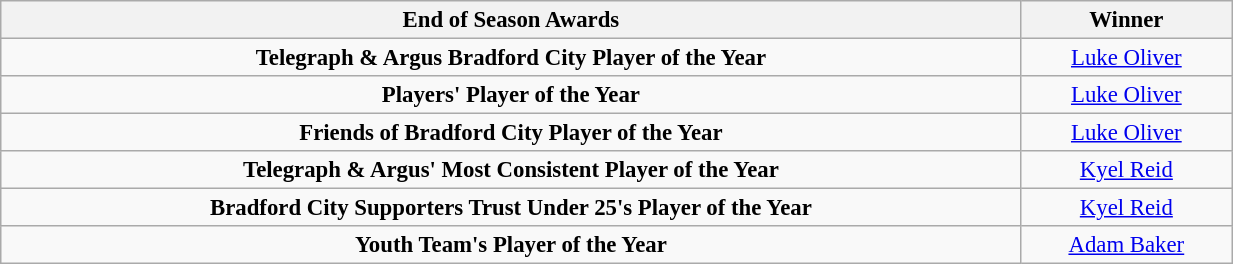<table class="wikitable" style="text-align:center; font-size:95%;width:65%; text-align:left">
<tr>
<th>End of Season Awards</th>
<th>Winner</th>
</tr>
<tr --->
<td align="center"><strong>Telegraph & Argus Bradford City Player of the Year</strong></td>
<td align="center"><a href='#'>Luke Oliver</a></td>
</tr>
<tr --->
<td align="center"><strong>Players' Player of the Year</strong></td>
<td align="center"><a href='#'>Luke Oliver</a></td>
</tr>
<tr --->
<td align="center"><strong>Friends of Bradford City Player of the Year</strong></td>
<td align="center"><a href='#'>Luke Oliver</a></td>
</tr>
<tr --->
<td align="center"><strong>Telegraph & Argus' Most Consistent Player of the Year</strong></td>
<td align="center"><a href='#'>Kyel Reid</a></td>
</tr>
<tr --->
<td align="center"><strong>Bradford City Supporters Trust Under 25's Player of the Year</strong></td>
<td align="center"><a href='#'>Kyel Reid</a></td>
</tr>
<tr --->
<td align="center"><strong>Youth Team's Player of the Year</strong></td>
<td align="center"><a href='#'>Adam Baker</a></td>
</tr>
</table>
